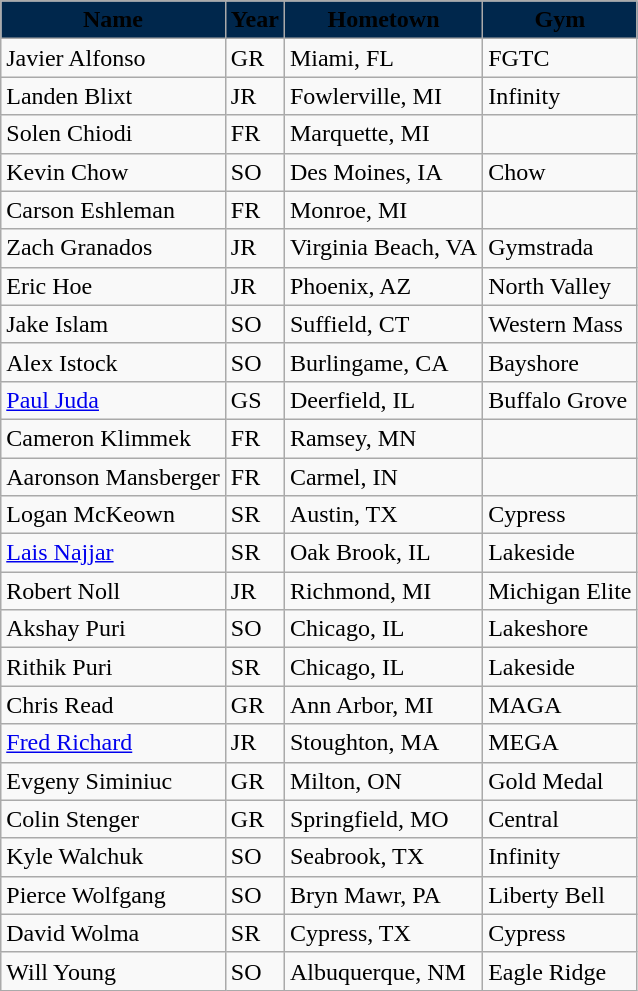<table class="wikitable">
<tr>
<td bgcolor="00274C" align="center"><span><strong>Name</strong></span></td>
<td bgcolor="00274C" align="center"><span><strong>Year</strong></span></td>
<td bgcolor="00274C" align="center"><span><strong>Hometown</strong></span></td>
<td bgcolor="00274C" align="center"><span><strong>Gym</strong></span></td>
</tr>
<tr>
<td>Javier Alfonso</td>
<td>GR</td>
<td>Miami, FL</td>
<td>FGTC</td>
</tr>
<tr>
<td>Landen Blixt</td>
<td>JR</td>
<td>Fowlerville, MI</td>
<td>Infinity</td>
</tr>
<tr>
<td>Solen Chiodi</td>
<td>FR</td>
<td>Marquette, MI</td>
<td></td>
</tr>
<tr>
<td>Kevin Chow</td>
<td>SO</td>
<td>Des Moines, IA</td>
<td>Chow</td>
</tr>
<tr>
<td>Carson Eshleman</td>
<td>FR</td>
<td>Monroe, MI</td>
<td></td>
</tr>
<tr>
<td>Zach Granados</td>
<td>JR</td>
<td>Virginia Beach, VA</td>
<td>Gymstrada</td>
</tr>
<tr>
<td>Eric Hoe</td>
<td>JR</td>
<td>Phoenix, AZ</td>
<td>North Valley</td>
</tr>
<tr>
<td>Jake Islam</td>
<td>SO</td>
<td>Suffield, CT</td>
<td>Western Mass</td>
</tr>
<tr>
<td>Alex Istock</td>
<td>SO</td>
<td>Burlingame, CA</td>
<td>Bayshore</td>
</tr>
<tr>
<td><a href='#'>Paul Juda</a></td>
<td>GS</td>
<td>Deerfield, IL</td>
<td>Buffalo Grove</td>
</tr>
<tr>
<td>Cameron Klimmek</td>
<td>FR</td>
<td>Ramsey, MN</td>
<td></td>
</tr>
<tr>
<td>Aaronson Mansberger</td>
<td>FR</td>
<td>Carmel, IN</td>
<td></td>
</tr>
<tr>
<td>Logan McKeown</td>
<td>SR</td>
<td>Austin, TX</td>
<td>Cypress</td>
</tr>
<tr>
<td><a href='#'>Lais Najjar</a></td>
<td>SR</td>
<td>Oak Brook, IL</td>
<td>Lakeside</td>
</tr>
<tr>
<td>Robert Noll</td>
<td>JR</td>
<td>Richmond, MI</td>
<td>Michigan Elite</td>
</tr>
<tr>
<td>Akshay Puri</td>
<td>SO</td>
<td>Chicago, IL</td>
<td>Lakeshore</td>
</tr>
<tr>
<td>Rithik Puri</td>
<td>SR</td>
<td>Chicago, IL</td>
<td>Lakeside</td>
</tr>
<tr>
<td>Chris Read</td>
<td>GR</td>
<td>Ann Arbor, MI</td>
<td>MAGA</td>
</tr>
<tr>
<td><a href='#'>Fred Richard</a></td>
<td>JR</td>
<td>Stoughton, MA</td>
<td>MEGA</td>
</tr>
<tr>
<td>Evgeny Siminiuc</td>
<td>GR</td>
<td>Milton, ON</td>
<td>Gold Medal</td>
</tr>
<tr>
<td>Colin Stenger</td>
<td>GR</td>
<td>Springfield, MO</td>
<td>Central</td>
</tr>
<tr>
<td>Kyle Walchuk</td>
<td>SO</td>
<td>Seabrook, TX</td>
<td>Infinity</td>
</tr>
<tr>
<td>Pierce Wolfgang</td>
<td>SO</td>
<td>Bryn Mawr, PA</td>
<td>Liberty Bell</td>
</tr>
<tr>
<td>David Wolma</td>
<td>SR</td>
<td>Cypress, TX</td>
<td>Cypress</td>
</tr>
<tr>
<td>Will Young</td>
<td>SO</td>
<td>Albuquerque, NM</td>
<td>Eagle Ridge</td>
</tr>
</table>
